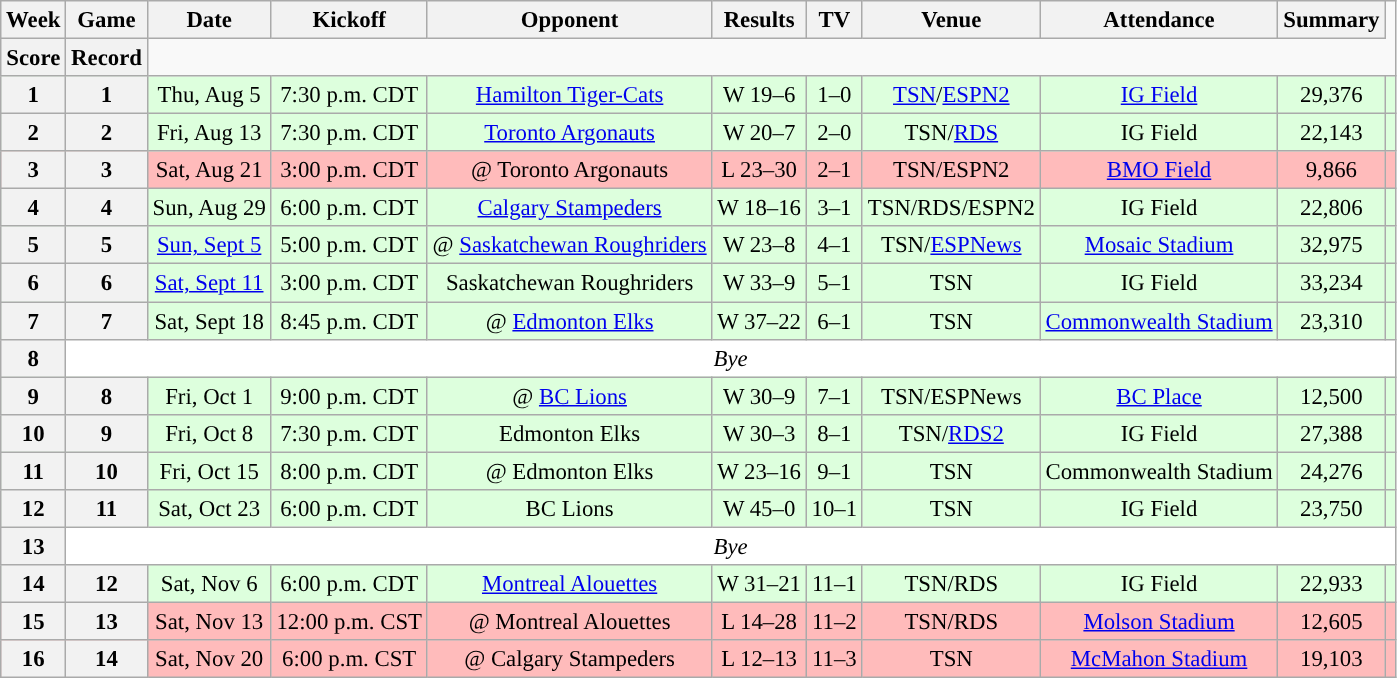<table class="wikitable" style="font-size: 95%;">
<tr>
<th scope="col">Week</th>
<th scope="col">Game</th>
<th scope="col">Date</th>
<th scope="col">Kickoff</th>
<th scope="col">Opponent</th>
<th scope="col">Results</th>
<th scope="col">TV</th>
<th scope="col">Venue</th>
<th scope="col">Attendance</th>
<th scope="col">Summary</th>
</tr>
<tr>
<th scope="col">Score</th>
<th scope="col">Record</th>
</tr>
<tr align="center" bgcolor="ddffdd">
<th align="center">1</th>
<th align="center">1</th>
<td align="center">Thu, Aug 5</td>
<td align="center">7:30 p.m. CDT</td>
<td align="center"><a href='#'>Hamilton Tiger-Cats</a></td>
<td align="center">W 19–6</td>
<td align="center">1–0</td>
<td align="center"><a href='#'>TSN</a>/<a href='#'>ESPN2</a></td>
<td align="center"><a href='#'>IG Field</a></td>
<td align="center">29,376</td>
<td align="center"></td>
</tr>
<tr align="center"= bgcolor="ddffdd">
<th align="center">2</th>
<th align="center">2</th>
<td align="center">Fri, Aug 13</td>
<td align="center">7:30 p.m. CDT</td>
<td align="center"><a href='#'>Toronto Argonauts</a></td>
<td align="center">W 20–7</td>
<td align="center">2–0</td>
<td align="center">TSN/<a href='#'>RDS</a></td>
<td align="center">IG Field</td>
<td align="center">22,143</td>
<td align="center"></td>
</tr>
<tr align="center"= bgcolor="ffbbbb">
<th align="center">3</th>
<th align="center">3</th>
<td align="center">Sat, Aug 21</td>
<td align="center">3:00 p.m. CDT</td>
<td align="center">@ Toronto Argonauts</td>
<td align="center">L 23–30</td>
<td align="center">2–1</td>
<td align="center">TSN/ESPN2</td>
<td align="center"><a href='#'>BMO Field</a></td>
<td align="center">9,866</td>
<td align="center"></td>
</tr>
<tr align="center"= bgcolor="ddffdd">
<th align="center">4</th>
<th align="center">4</th>
<td align="center">Sun, Aug 29</td>
<td align="center">6:00 p.m. CDT</td>
<td align="center"><a href='#'>Calgary Stampeders</a></td>
<td align="center">W 18–16</td>
<td align="center">3–1</td>
<td align="center">TSN/RDS/ESPN2</td>
<td align="center">IG Field</td>
<td align="center">22,806</td>
<td align="center"></td>
</tr>
<tr align="center"= bgcolor="ddffdd">
<th align="center">5</th>
<th align="center">5</th>
<td align="center"><a href='#'>Sun, Sept 5</a></td>
<td align="center">5:00 p.m. CDT</td>
<td align="center">@ <a href='#'>Saskatchewan Roughriders</a></td>
<td align="center">W 23–8</td>
<td align="center">4–1</td>
<td align="center">TSN/<a href='#'>ESPNews</a></td>
<td align="center"><a href='#'>Mosaic Stadium</a></td>
<td align="center">32,975</td>
<td align="center"></td>
</tr>
<tr align="center"= bgcolor="ddffdd">
<th align="center">6</th>
<th align="center">6</th>
<td align="center"><a href='#'>Sat, Sept 11</a></td>
<td align="center">3:00 p.m. CDT</td>
<td align="center">Saskatchewan Roughriders</td>
<td align="center">W 33–9</td>
<td align="center">5–1</td>
<td align="center">TSN</td>
<td align="center">IG Field</td>
<td align="center">33,234</td>
<td align="center"></td>
</tr>
<tr align="center"= bgcolor="ddffdd">
<th align="center">7</th>
<th align="center">7</th>
<td align="center">Sat, Sept 18</td>
<td align="center">8:45 p.m. CDT</td>
<td align="center">@ <a href='#'>Edmonton Elks</a></td>
<td align="center">W 37–22</td>
<td align="center">6–1</td>
<td align="center">TSN</td>
<td align="center"><a href='#'>Commonwealth Stadium</a></td>
<td align="center">23,310</td>
<td align="center"></td>
</tr>
<tr align="center"= bgcolor="ffffff">
<th align="center">8</th>
<td colspan=10 align="center" valign="middle"><em>Bye</em></td>
</tr>
<tr align="center"= bgcolor="ddffdd">
<th align="center">9</th>
<th align="center">8</th>
<td align="center">Fri, Oct 1</td>
<td align="center">9:00 p.m. CDT</td>
<td align="center">@ <a href='#'>BC Lions</a></td>
<td align="center">W 30–9</td>
<td align="center">7–1</td>
<td align="center">TSN/ESPNews</td>
<td align="center"><a href='#'>BC Place</a></td>
<td align="center">12,500</td>
<td align="center"></td>
</tr>
<tr align="center"= bgcolor="ddffdd">
<th align="center">10</th>
<th align="center">9</th>
<td align="center">Fri, Oct 8</td>
<td align="center">7:30 p.m. CDT</td>
<td align="center">Edmonton Elks</td>
<td align="center">W 30–3</td>
<td align="center">8–1</td>
<td align="center">TSN/<a href='#'>RDS2</a></td>
<td align="center">IG Field</td>
<td align="center">27,388</td>
<td align="center"></td>
</tr>
<tr align="center"= bgcolor="ddffdd">
<th align="center">11</th>
<th align="center">10</th>
<td align="center">Fri, Oct 15</td>
<td align="center">8:00 p.m. CDT</td>
<td align="center">@ Edmonton Elks</td>
<td align="center">W 23–16</td>
<td align="center">9–1</td>
<td align="center">TSN</td>
<td align="center">Commonwealth Stadium</td>
<td align="center">24,276</td>
<td align="center"></td>
</tr>
<tr align="center"= bgcolor="ddffdd">
<th align="center">12</th>
<th align="center">11</th>
<td align="center">Sat, Oct 23</td>
<td align="center">6:00 p.m. CDT</td>
<td align="center">BC Lions</td>
<td align="center">W 45–0</td>
<td align="center">10–1</td>
<td align="center">TSN</td>
<td align="center">IG Field</td>
<td align="center">23,750</td>
<td align="center"></td>
</tr>
<tr align="center"= bgcolor="ffffff">
<th align="center">13</th>
<td colspan=10 align="center" valign="middle"><em>Bye</em></td>
</tr>
<tr align="center"= bgcolor="ddffdd">
<th align="center">14</th>
<th align="center">12</th>
<td align="center">Sat, Nov 6</td>
<td align="center">6:00 p.m. CDT</td>
<td align="center"><a href='#'>Montreal Alouettes</a></td>
<td align="center">W 31–21</td>
<td align="center">11–1</td>
<td align="center">TSN/RDS</td>
<td align="center">IG Field</td>
<td align="center">22,933</td>
<td align="center"></td>
</tr>
<tr align="center"= bgcolor="ffbbbb">
<th align="center">15</th>
<th align="center">13</th>
<td align="center">Sat, Nov 13</td>
<td align="center">12:00 p.m. CST</td>
<td align="center">@ Montreal Alouettes</td>
<td align="center">L 14–28</td>
<td align="center">11–2</td>
<td align="center">TSN/RDS</td>
<td align="center"><a href='#'>Molson Stadium</a></td>
<td align="center">12,605</td>
<td align="center"></td>
</tr>
<tr align="center"= bgcolor="ffbbbb">
<th align="center">16</th>
<th align="center">14</th>
<td align="center">Sat, Nov 20</td>
<td align="center">6:00 p.m. CST</td>
<td align="center">@ Calgary Stampeders</td>
<td align="center">L 12–13</td>
<td align="center">11–3</td>
<td align="center">TSN</td>
<td align="center"><a href='#'>McMahon Stadium</a></td>
<td align="center">19,103</td>
<td align="center"></td>
</tr>
</table>
